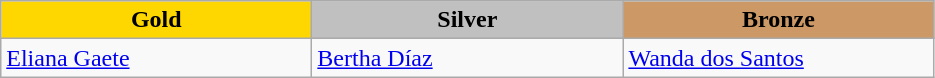<table class="wikitable" style="text-align:left">
<tr align="center">
<td width=200 bgcolor=gold><strong>Gold</strong></td>
<td width=200 bgcolor=silver><strong>Silver</strong></td>
<td width=200 bgcolor=CC9966><strong>Bronze</strong></td>
</tr>
<tr>
<td><a href='#'>Eliana Gaete</a><br><em></em></td>
<td><a href='#'>Bertha Díaz</a><br><em></em></td>
<td><a href='#'>Wanda dos Santos</a><br><em></em></td>
</tr>
</table>
